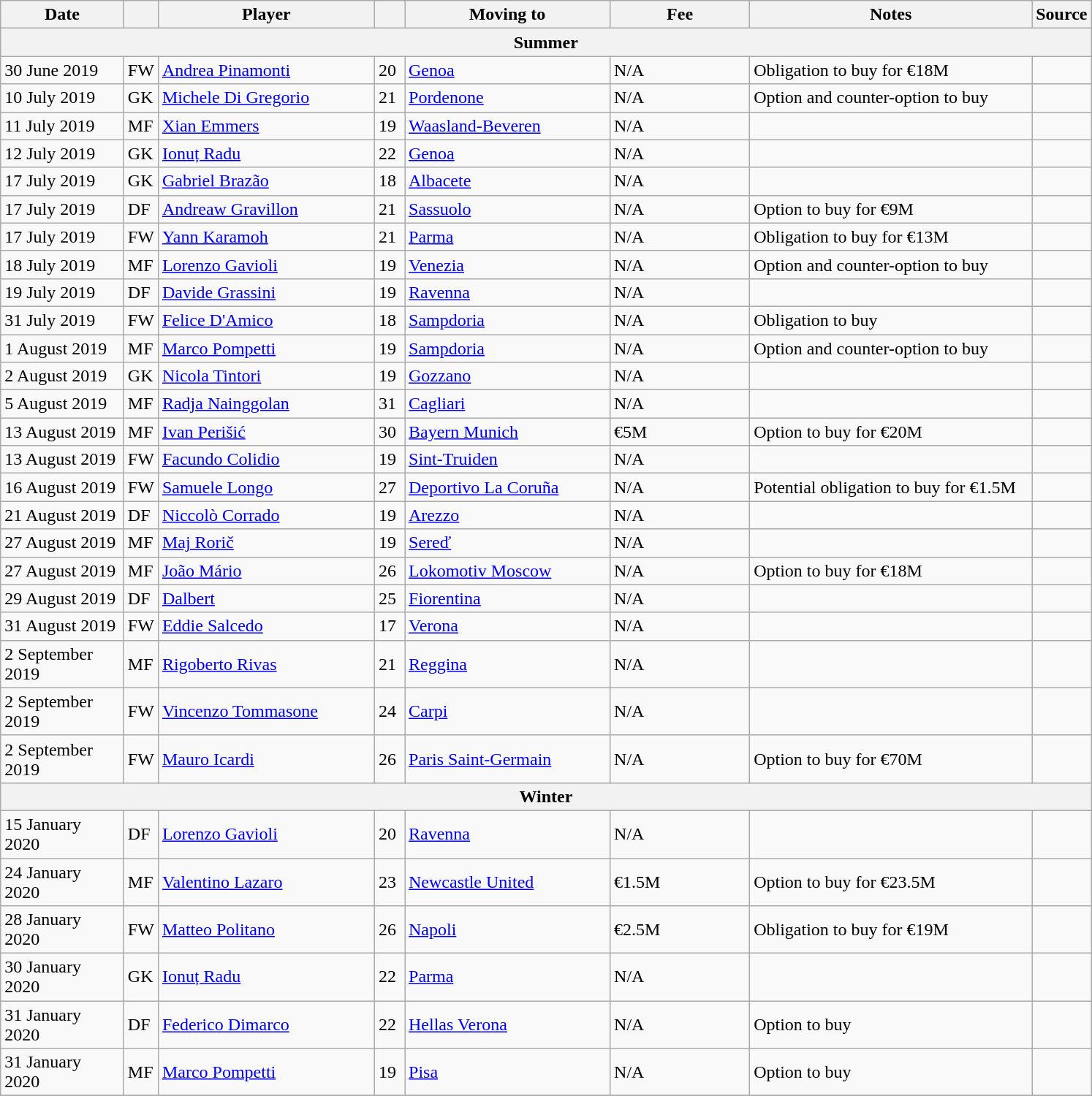<table class="wikitable sortable">
<tr>
<th style="width:105px;">Date</th>
<th style="width:20px;"></th>
<th style="width:190px;">Player</th>
<th style="width:20px;"></th>
<th style="width:180px;">Moving to</th>
<th style="width:120px;" class="unsortable">Fee</th>
<th style="width:250px;" class="unsortable">Notes</th>
<th style="width:20px;">Source</th>
</tr>
<tr>
<th colspan=8>Summer</th>
</tr>
<tr>
<td>30 June 2019</td>
<td>FW</td>
<td> <a href='#'>Andrea Pinamonti</a></td>
<td>20</td>
<td> <a href='#'>Genoa</a></td>
<td>N/A</td>
<td>Obligation to buy for €18M</td>
<td></td>
</tr>
<tr>
<td>10 July 2019</td>
<td>GK</td>
<td> <a href='#'>Michele Di Gregorio</a></td>
<td>21</td>
<td> <a href='#'>Pordenone</a></td>
<td>N/A</td>
<td>Option and counter-option to buy</td>
<td></td>
</tr>
<tr>
<td>11 July 2019</td>
<td>MF</td>
<td> <a href='#'>Xian Emmers</a></td>
<td>19</td>
<td> <a href='#'>Waasland-Beveren</a></td>
<td>N/A</td>
<td></td>
<td></td>
</tr>
<tr>
<td>12 July 2019</td>
<td>GK</td>
<td> <a href='#'>Ionuț Radu</a></td>
<td>22</td>
<td> <a href='#'>Genoa</a></td>
<td>N/A</td>
<td></td>
<td></td>
</tr>
<tr>
<td>17 July 2019</td>
<td>GK</td>
<td> <a href='#'>Gabriel Brazão</a></td>
<td>18</td>
<td> <a href='#'>Albacete</a></td>
<td>N/A</td>
<td></td>
<td></td>
</tr>
<tr>
<td>17 July 2019</td>
<td>DF</td>
<td> <a href='#'>Andreaw Gravillon</a></td>
<td>21</td>
<td> <a href='#'>Sassuolo</a></td>
<td>N/A</td>
<td>Option to buy for €9M</td>
<td></td>
</tr>
<tr>
<td>17 July 2019</td>
<td>FW</td>
<td> <a href='#'>Yann Karamoh</a></td>
<td>21</td>
<td> <a href='#'>Parma</a></td>
<td>N/A</td>
<td>Obligation to buy for €13M</td>
<td></td>
</tr>
<tr>
<td>18 July 2019</td>
<td>MF</td>
<td> <a href='#'>Lorenzo Gavioli</a></td>
<td>19</td>
<td> <a href='#'>Venezia</a></td>
<td>N/A</td>
<td>Option and counter-option to buy</td>
<td></td>
</tr>
<tr>
<td>19 July 2019</td>
<td>DF</td>
<td> <a href='#'>Davide Grassini</a></td>
<td>19</td>
<td> <a href='#'>Ravenna</a></td>
<td>N/A</td>
<td></td>
<td></td>
</tr>
<tr>
<td>31 July 2019</td>
<td>FW</td>
<td> <a href='#'>Felice D'Amico</a></td>
<td>18</td>
<td> <a href='#'>Sampdoria</a></td>
<td>N/A</td>
<td>Obligation to buy</td>
<td></td>
</tr>
<tr>
<td>1 August 2019</td>
<td>MF</td>
<td> <a href='#'>Marco Pompetti</a></td>
<td>19</td>
<td> <a href='#'>Sampdoria</a></td>
<td>N/A</td>
<td>Option and counter-option to buy</td>
<td></td>
</tr>
<tr>
<td>2 August 2019</td>
<td>GK</td>
<td> <a href='#'>Nicola Tintori</a></td>
<td>19</td>
<td> <a href='#'>Gozzano</a></td>
<td>N/A</td>
<td></td>
<td></td>
</tr>
<tr>
<td>5 August 2019</td>
<td>MF</td>
<td> <a href='#'>Radja Nainggolan</a></td>
<td>31</td>
<td> <a href='#'>Cagliari</a></td>
<td>N/A</td>
<td></td>
<td></td>
</tr>
<tr>
<td>13 August 2019</td>
<td>MF</td>
<td> <a href='#'>Ivan Perišić</a></td>
<td>30</td>
<td> <a href='#'>Bayern Munich</a></td>
<td>€5M</td>
<td>Option to buy for €20M</td>
<td></td>
</tr>
<tr>
<td>13 August 2019</td>
<td>FW</td>
<td> <a href='#'>Facundo Colidio</a></td>
<td>19</td>
<td> <a href='#'>Sint-Truiden</a></td>
<td>N/A</td>
<td></td>
<td></td>
</tr>
<tr>
<td>16 August 2019</td>
<td>FW</td>
<td> <a href='#'>Samuele Longo</a></td>
<td>27</td>
<td> <a href='#'>Deportivo La Coruña</a></td>
<td>N/A</td>
<td>Potential obligation to buy for €1.5M</td>
<td></td>
</tr>
<tr>
<td>21 August 2019</td>
<td>DF</td>
<td> <a href='#'>Niccolò Corrado</a></td>
<td>19</td>
<td> <a href='#'>Arezzo</a></td>
<td>N/A</td>
<td></td>
<td></td>
</tr>
<tr>
<td>27 August 2019</td>
<td>MF</td>
<td> <a href='#'>Maj Rorič</a></td>
<td>19</td>
<td> <a href='#'>Sereď</a></td>
<td>N/A</td>
<td></td>
<td></td>
</tr>
<tr>
<td>27 August 2019</td>
<td>MF</td>
<td> <a href='#'>João Mário</a></td>
<td>26</td>
<td> <a href='#'>Lokomotiv Moscow</a></td>
<td>N/A</td>
<td>Option to buy for €18M</td>
<td></td>
</tr>
<tr>
<td>29 August 2019</td>
<td>DF</td>
<td> <a href='#'>Dalbert</a></td>
<td>25</td>
<td> <a href='#'>Fiorentina</a></td>
<td>N/A</td>
<td></td>
<td></td>
</tr>
<tr>
<td>31 August 2019</td>
<td>FW</td>
<td> <a href='#'>Eddie Salcedo</a></td>
<td>17</td>
<td> <a href='#'>Verona</a></td>
<td>N/A</td>
<td></td>
<td></td>
</tr>
<tr>
<td>2 September 2019</td>
<td>MF</td>
<td> <a href='#'>Rigoberto Rivas</a></td>
<td>21</td>
<td> <a href='#'>Reggina</a></td>
<td>N/A</td>
<td></td>
<td></td>
</tr>
<tr>
<td>2 September 2019</td>
<td>FW</td>
<td> <a href='#'>Vincenzo Tommasone</a></td>
<td>24</td>
<td> <a href='#'>Carpi</a></td>
<td>N/A</td>
<td></td>
<td></td>
</tr>
<tr>
<td>2 September 2019</td>
<td>FW</td>
<td> <a href='#'>Mauro Icardi</a></td>
<td>26</td>
<td> <a href='#'>Paris Saint-Germain</a></td>
<td>N/A</td>
<td>Option to buy for €70M</td>
<td></td>
</tr>
<tr>
<th colspan=8>Winter</th>
</tr>
<tr>
<td>15 January 2020</td>
<td>DF</td>
<td> <a href='#'>Lorenzo Gavioli</a></td>
<td>20</td>
<td> <a href='#'>Ravenna</a></td>
<td>N/A</td>
<td></td>
<td></td>
</tr>
<tr>
<td>24 January 2020</td>
<td>MF</td>
<td> <a href='#'>Valentino Lazaro</a></td>
<td>23</td>
<td> <a href='#'>Newcastle United</a></td>
<td>€1.5M</td>
<td>Option to buy for €23.5M</td>
<td></td>
</tr>
<tr>
<td>28 January 2020</td>
<td>FW</td>
<td> <a href='#'>Matteo Politano</a></td>
<td>26</td>
<td> <a href='#'>Napoli</a></td>
<td>€2.5M</td>
<td>Obligation to buy for €19M</td>
<td></td>
</tr>
<tr>
<td>30 January 2020</td>
<td>GK</td>
<td> <a href='#'>Ionuț Radu</a></td>
<td>22</td>
<td> <a href='#'>Parma</a></td>
<td>N/A</td>
<td></td>
<td></td>
</tr>
<tr>
<td>31 January 2020</td>
<td>DF</td>
<td> <a href='#'>Federico Dimarco</a></td>
<td>22</td>
<td> <a href='#'>Hellas Verona</a></td>
<td>N/A</td>
<td>Option to buy</td>
<td></td>
</tr>
<tr>
<td>31 January 2020</td>
<td>MF</td>
<td> <a href='#'>Marco Pompetti</a></td>
<td>19</td>
<td> <a href='#'>Pisa</a></td>
<td>N/A</td>
<td>Option to buy</td>
<td></td>
</tr>
<tr>
</tr>
</table>
